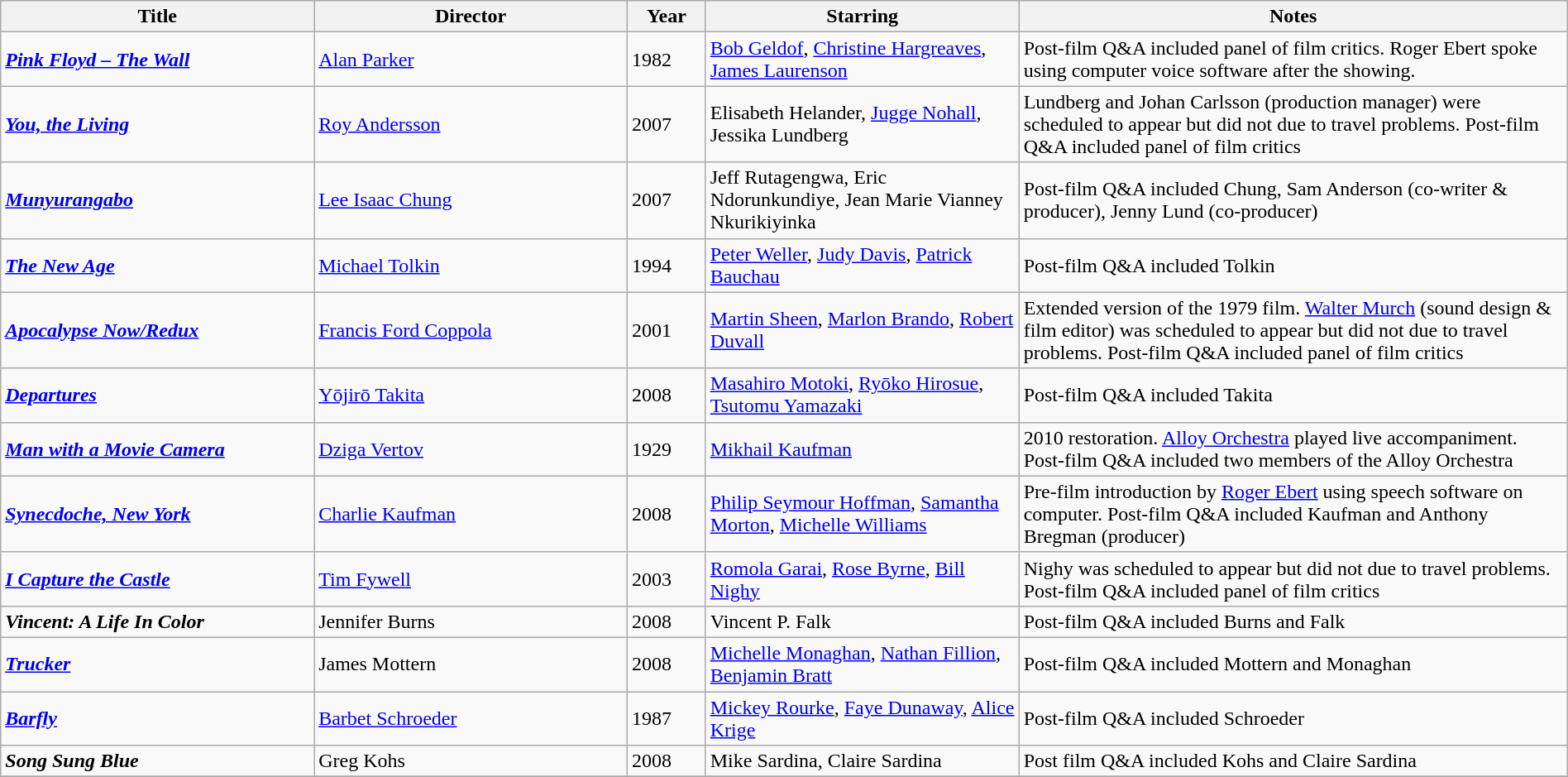<table class="wikitable sortable" style="width:100%;">
<tr>
<th style="width:20%;">Title</th>
<th style="width:20%;">Director</th>
<th style="width:5%;">Year</th>
<th style="width:20%;">Starring</th>
<th style="width:35%;">Notes</th>
</tr>
<tr>
<td><strong><em><a href='#'>Pink Floyd – The Wall</a></em></strong></td>
<td><a href='#'>Alan Parker</a></td>
<td>1982</td>
<td><a href='#'>Bob Geldof</a>, <a href='#'>Christine Hargreaves</a>, <a href='#'>James Laurenson</a></td>
<td>Post-film Q&A included panel of film critics. Roger Ebert spoke using computer voice software after the showing.</td>
</tr>
<tr>
<td><strong><em><a href='#'>You, the Living</a></em></strong></td>
<td><a href='#'>Roy Andersson</a></td>
<td>2007</td>
<td>Elisabeth Helander, <a href='#'>Jugge Nohall</a>, Jessika Lundberg</td>
<td>Lundberg and Johan Carlsson (production manager) were scheduled to appear but did not due to travel problems. Post-film Q&A included panel of film critics</td>
</tr>
<tr>
<td><strong><em><a href='#'>Munyurangabo</a></em></strong></td>
<td><a href='#'>Lee Isaac Chung</a></td>
<td>2007</td>
<td>Jeff Rutagengwa, Eric Ndorunkundiye, Jean Marie Vianney Nkurikiyinka</td>
<td>Post-film Q&A included Chung, Sam Anderson (co-writer & producer), Jenny Lund (co-producer)</td>
</tr>
<tr>
<td><strong><em><a href='#'>The New Age</a></em></strong></td>
<td><a href='#'>Michael Tolkin</a></td>
<td>1994</td>
<td><a href='#'>Peter Weller</a>, <a href='#'>Judy Davis</a>, <a href='#'>Patrick Bauchau</a></td>
<td>Post-film Q&A included Tolkin</td>
</tr>
<tr>
<td><strong><em><a href='#'>Apocalypse Now/Redux</a></em></strong></td>
<td><a href='#'>Francis Ford Coppola</a></td>
<td>2001</td>
<td><a href='#'>Martin Sheen</a>, <a href='#'>Marlon Brando</a>, <a href='#'>Robert Duvall</a></td>
<td>Extended version of the 1979 film. <a href='#'>Walter Murch</a> (sound design & film editor) was scheduled to appear but did not due to travel problems. Post-film Q&A included panel of film critics</td>
</tr>
<tr>
<td><strong><em><a href='#'>Departures</a></em></strong></td>
<td><a href='#'>Yōjirō Takita</a></td>
<td>2008</td>
<td><a href='#'>Masahiro Motoki</a>, <a href='#'>Ryōko Hirosue</a>, <a href='#'>Tsutomu Yamazaki</a></td>
<td>Post-film Q&A included Takita</td>
</tr>
<tr>
<td><strong><em><a href='#'>Man with a Movie Camera</a></em></strong></td>
<td><a href='#'>Dziga Vertov</a></td>
<td>1929</td>
<td><a href='#'>Mikhail Kaufman</a></td>
<td>2010 restoration. <a href='#'>Alloy Orchestra</a> played live accompaniment. Post-film Q&A included two members of the Alloy Orchestra</td>
</tr>
<tr>
<td><strong><em><a href='#'>Synecdoche, New York</a></em></strong></td>
<td><a href='#'>Charlie Kaufman</a></td>
<td>2008</td>
<td><a href='#'>Philip Seymour Hoffman</a>, <a href='#'>Samantha Morton</a>, <a href='#'>Michelle Williams</a></td>
<td>Pre-film introduction by <a href='#'>Roger Ebert</a> using speech software on computer. Post-film Q&A included Kaufman and Anthony Bregman (producer)</td>
</tr>
<tr>
<td><strong><em><a href='#'>I Capture the Castle</a></em></strong></td>
<td><a href='#'>Tim Fywell</a></td>
<td>2003</td>
<td><a href='#'>Romola Garai</a>, <a href='#'>Rose Byrne</a>, <a href='#'>Bill Nighy</a></td>
<td>Nighy was scheduled to appear but did not due to travel problems. Post-film Q&A included panel of film critics</td>
</tr>
<tr>
<td><strong><em>Vincent: A Life In Color</em></strong></td>
<td>Jennifer Burns</td>
<td>2008</td>
<td>Vincent P. Falk</td>
<td>Post-film Q&A included Burns and Falk</td>
</tr>
<tr>
<td><strong><em><a href='#'>Trucker</a></em></strong></td>
<td>James Mottern</td>
<td>2008</td>
<td><a href='#'>Michelle Monaghan</a>, <a href='#'>Nathan Fillion</a>, <a href='#'>Benjamin Bratt</a></td>
<td>Post-film Q&A included Mottern and Monaghan</td>
</tr>
<tr>
<td><strong><em><a href='#'>Barfly</a></em></strong></td>
<td><a href='#'>Barbet Schroeder</a></td>
<td>1987</td>
<td><a href='#'>Mickey Rourke</a>, <a href='#'>Faye Dunaway</a>, <a href='#'>Alice Krige</a></td>
<td>Post-film Q&A included Schroeder</td>
</tr>
<tr>
<td><strong><em>Song Sung Blue</em></strong></td>
<td>Greg Kohs</td>
<td>2008</td>
<td>Mike Sardina, Claire Sardina</td>
<td>Post film Q&A included Kohs and Claire Sardina</td>
</tr>
<tr>
</tr>
</table>
